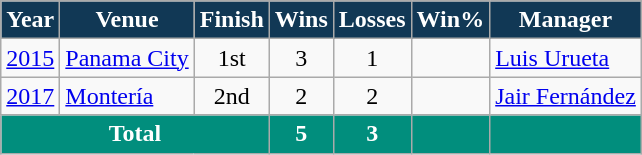<table class="wikitable sortable plainrowheaders" style="text-align:center;">
<tr>
<th scope="col" style="background-color:#113855; color:#FFFFFF;">Year</th>
<th scope="col" style="background-color:#113855; color:#FFFFFF;">Venue</th>
<th scope="col" style="background-color:#113855; color:#FFFFFF;">Finish</th>
<th scope="col" style="background-color:#113855; color:#FFFFFF;">Wins</th>
<th scope="col" style="background-color:#113855; color:#FFFFFF;">Losses</th>
<th scope="col" style="background-color:#113855; color:#FFFFFF;">Win%</th>
<th scope="col" style="background-color:#113855; color:#FFFFFF;">Manager</th>
</tr>
<tr>
<td><a href='#'>2015</a></td>
<td align=left> <a href='#'>Panama City</a></td>
<td>1st</td>
<td>3</td>
<td>1</td>
<td></td>
<td align=left> <a href='#'>Luis Urueta</a></td>
</tr>
<tr>
<td><a href='#'>2017</a></td>
<td align=left> <a href='#'>Montería</a></td>
<td>2nd</td>
<td>2</td>
<td>2</td>
<td></td>
<td align=left> <a href='#'>Jair Fernández</a></td>
</tr>
<tr style="text-align:center; background-color:#018e7d; color:#FFFFFF;">
<td colspan="3"><strong>Total</strong></td>
<td><strong>5</strong></td>
<td><strong>3</strong></td>
<td><strong></strong></td>
<td></td>
</tr>
</table>
